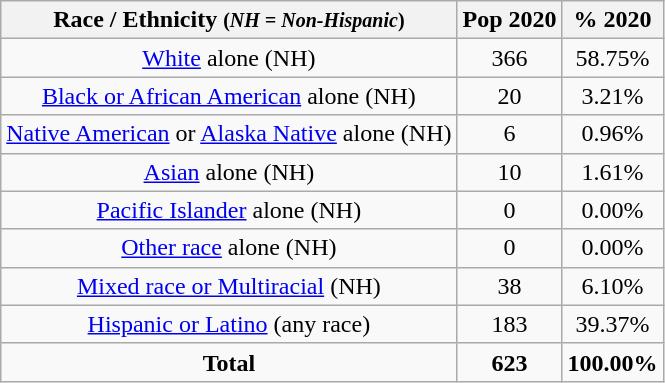<table class="wikitable" style="text-align:center;">
<tr>
<th>Race / Ethnicity <small>(<em>NH = Non-Hispanic</em>)</small></th>
<th>Pop 2020</th>
<th>% 2020</th>
</tr>
<tr>
<td><a href='#'>White</a> alone (NH)</td>
<td>366</td>
<td>58.75%</td>
</tr>
<tr>
<td><a href='#'>Black or African American</a> alone (NH)</td>
<td>20</td>
<td>3.21%</td>
</tr>
<tr>
<td><a href='#'>Native American</a> or <a href='#'>Alaska Native</a> alone (NH)</td>
<td>6</td>
<td>0.96%</td>
</tr>
<tr>
<td><a href='#'>Asian</a> alone (NH)</td>
<td>10</td>
<td>1.61%</td>
</tr>
<tr>
<td><a href='#'>Pacific Islander</a> alone (NH)</td>
<td>0</td>
<td>0.00%</td>
</tr>
<tr>
<td><a href='#'>Other race</a> alone (NH)</td>
<td>0</td>
<td>0.00%</td>
</tr>
<tr>
<td><a href='#'>Mixed race or Multiracial</a> (NH)</td>
<td>38</td>
<td>6.10%</td>
</tr>
<tr>
<td><a href='#'>Hispanic or Latino</a> (any race)</td>
<td>183</td>
<td>39.37%</td>
</tr>
<tr>
<td><strong>Total</strong></td>
<td><strong>623</strong></td>
<td><strong>100.00%</strong></td>
</tr>
</table>
